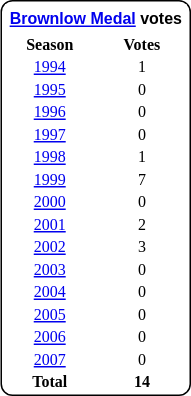<table table style="margin-right: 4px; margin-top: 8px; float: right; border: 1px #000000 solid; border-radius: 8px; background: #FFFFFF; font-family: Verdana; font-size: 8pt; text-align: center;">
<tr style="background:#FFFFFF;">
<td colspan=2; style="padding: 3px; margin-bottom: -3px; margin-top: 2px; font-family: Arial; background:#FFFFFF;"><strong><a href='#'>Brownlow Medal</a> votes</strong></td>
</tr>
<tr>
<th width=50%>Season</th>
<th width=50%>Votes</th>
</tr>
<tr>
<td><a href='#'>1994</a></td>
<td>1</td>
</tr>
<tr>
<td><a href='#'>1995</a></td>
<td>0</td>
</tr>
<tr>
<td><a href='#'>1996</a></td>
<td>0</td>
</tr>
<tr>
<td><a href='#'>1997</a></td>
<td>0</td>
</tr>
<tr>
<td><a href='#'>1998</a></td>
<td>1</td>
</tr>
<tr>
<td><a href='#'>1999</a></td>
<td>7</td>
</tr>
<tr>
<td><a href='#'>2000</a></td>
<td>0</td>
</tr>
<tr>
<td><a href='#'>2001</a></td>
<td>2</td>
</tr>
<tr>
<td><a href='#'>2002</a></td>
<td>3</td>
</tr>
<tr>
<td><a href='#'>2003</a></td>
<td>0</td>
</tr>
<tr>
<td><a href='#'>2004</a></td>
<td>0</td>
</tr>
<tr>
<td><a href='#'>2005</a></td>
<td>0</td>
</tr>
<tr>
<td><a href='#'>2006</a></td>
<td>0</td>
</tr>
<tr>
<td><a href='#'>2007</a></td>
<td>0</td>
</tr>
<tr>
<td><strong>Total</strong></td>
<td><strong>14</strong></td>
</tr>
</table>
